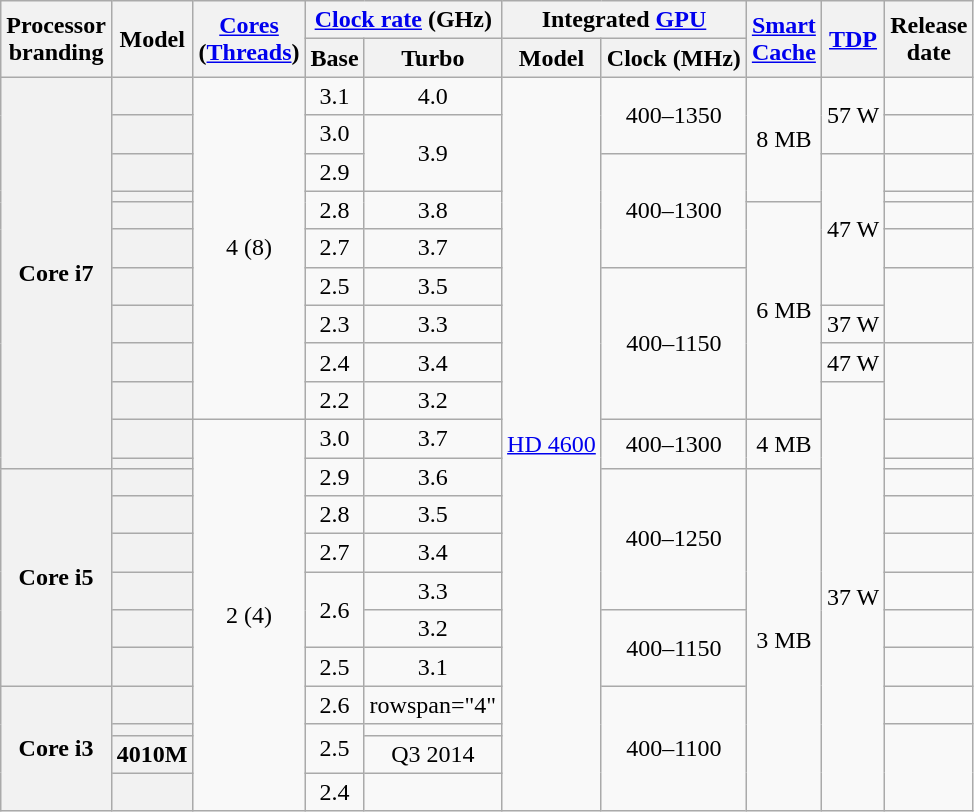<table class="wikitable sortable nowrap" style="text-align: center;">
<tr>
<th class="unsortable" rowspan="2">Processor<br>branding</th>
<th rowspan="2">Model</th>
<th class="unsortable" rowspan="2"><a href='#'>Cores</a><br>(<a href='#'>Threads</a>)</th>
<th colspan="2"><a href='#'>Clock rate</a> (GHz)</th>
<th colspan="2">Integrated <a href='#'>GPU</a></th>
<th class="unsortable" rowspan="2"><a href='#'>Smart<br>Cache</a></th>
<th rowspan="2"><a href='#'>TDP</a></th>
<th rowspan="2">Release<br>date</th>
</tr>
<tr>
<th class="unsortable">Base</th>
<th class="unsortable">Turbo</th>
<th class="unsortable">Model</th>
<th class="unsortable">Clock (MHz)</th>
</tr>
<tr>
<th rowspan="12">Core i7</th>
<th style="text-align:left;" data-sort-value="sku22"></th>
<td rowspan="10">4 (8)</td>
<td>3.1</td>
<td>4.0</td>
<td rowspan="22"><a href='#'>HD 4600</a></td>
<td rowspan="2">400–1350</td>
<td rowspan="4">8 MB</td>
<td rowspan="2">57 W</td>
<td></td>
</tr>
<tr>
<th style="text-align:left;" data-sort-value="sku21"></th>
<td>3.0</td>
<td rowspan="2">3.9</td>
<td></td>
</tr>
<tr>
<th style="text-align:left;" data-sort-value="sku20"></th>
<td>2.9</td>
<td rowspan="4">400–1300</td>
<td rowspan="5">47 W</td>
<td></td>
</tr>
<tr>
<th style="text-align:left;" data-sort-value="sku19"></th>
<td rowspan="2">2.8</td>
<td rowspan="2">3.8</td>
<td></td>
</tr>
<tr>
<th style="text-align:left;" data-sort-value="sku18"></th>
<td rowspan="6">6 MB</td>
<td></td>
</tr>
<tr>
<th style="text-align:left;" data-sort-value="sku17"></th>
<td>2.7</td>
<td>3.7</td>
<td></td>
</tr>
<tr>
<th style="text-align:left;" data-sort-value="sku16"></th>
<td>2.5</td>
<td>3.5</td>
<td rowspan="4">400–1150</td>
<td rowspan="2"></td>
</tr>
<tr>
<th style="text-align:left;" data-sort-value="sku15"></th>
<td>2.3</td>
<td>3.3</td>
<td>37 W</td>
</tr>
<tr>
<th style="text-align:left;" data-sort-value="sku14"></th>
<td>2.4</td>
<td>3.4</td>
<td>47 W</td>
<td rowspan="2"></td>
</tr>
<tr>
<th style="text-align:left;" data-sort-value="sku13"></th>
<td>2.2</td>
<td>3.2</td>
<td rowspan="13">37 W</td>
</tr>
<tr>
<th style="text-align:left;" data-sort-value="sku12"></th>
<td rowspan="12">2 (4)</td>
<td>3.0</td>
<td>3.7</td>
<td rowspan="2">400–1300</td>
<td rowspan="2">4 MB</td>
<td></td>
</tr>
<tr>
<th style="text-align:left;" data-sort-value="sku11"></th>
<td rowspan="2">2.9</td>
<td rowspan="2">3.6</td>
<td></td>
</tr>
<tr>
<th rowspan="6">Core i5</th>
<th style="text-align:left;" data-sort-value="sku10"></th>
<td rowspan="4">400–1250</td>
<td rowspan="10">3 MB</td>
<td></td>
</tr>
<tr>
<th style="text-align:left;" data-sort-value="sku9"></th>
<td>2.8</td>
<td>3.5</td>
<td></td>
</tr>
<tr>
<th style="text-align:left;" data-sort-value="sku8"></th>
<td>2.7</td>
<td>3.4</td>
<td></td>
</tr>
<tr>
<th style="text-align:left;" data-sort-value="sku7"></th>
<td rowspan="2">2.6</td>
<td>3.3</td>
<td></td>
</tr>
<tr>
<th style="text-align:left;" data-sort-value="sku6"></th>
<td>3.2</td>
<td rowspan="2">400–1150</td>
<td></td>
</tr>
<tr>
<th style="text-align:left;" data-sort-value="sku5"></th>
<td>2.5</td>
<td>3.1</td>
<td></td>
</tr>
<tr>
<th rowspan="4">Core i3</th>
<th style="text-align:left;" data-sort-value="sku4"></th>
<td>2.6</td>
<td>rowspan="4" </td>
<td rowspan="4">400–1100</td>
<td></td>
</tr>
<tr>
<th style="text-align:left;" data-sort-value="sku3"></th>
<td rowspan="2">2.5</td>
<td></td>
</tr>
<tr>
<th style="text-align:left;" data-sort-value="sku2">4010M</th>
<td>Q3 2014</td>
</tr>
<tr>
<th style="text-align:left;" data-sort-value="sku1"></th>
<td>2.4</td>
<td></td>
</tr>
</table>
